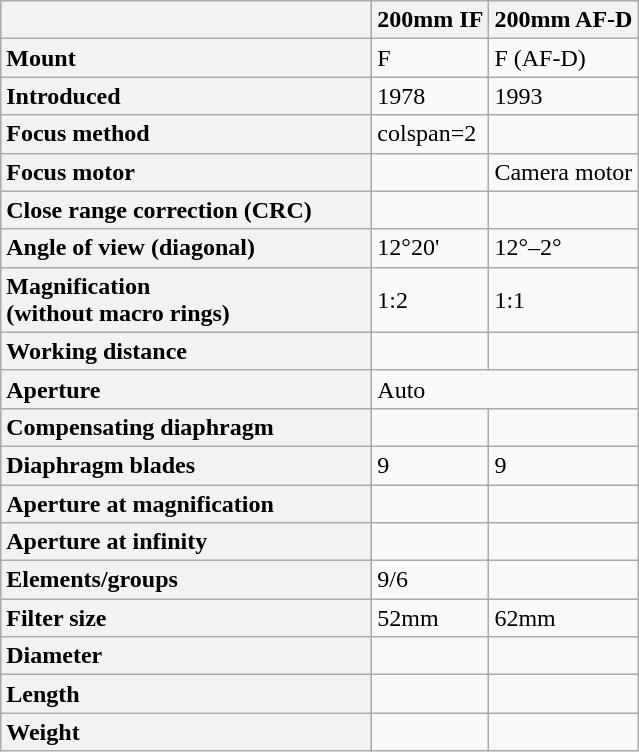<table class="wikitable floatright" style="font-size:100%;text-align:left;">
<tr>
<th style="width: 15em"></th>
<th>200mm  IF</th>
<th>200mm  AF‑D</th>
</tr>
<tr>
<th style="text-align: left">Mount</th>
<td>F</td>
<td>F (AF‑D)</td>
</tr>
<tr>
<th style="text-align: left">Introduced</th>
<td>1978</td>
<td>1993</td>
</tr>
<tr>
<th style="text-align: left">Focus method</th>
<td>colspan=2 </td>
</tr>
<tr>
<th style="text-align: left">Focus motor</th>
<td></td>
<td>Camera motor</td>
</tr>
<tr>
<th style="text-align: left">Close range correction (CRC)</th>
<td></td>
<td></td>
</tr>
<tr>
<th style="text-align: left">Angle of view (diagonal)</th>
<td>12°20'</td>
<td>12°–2°</td>
</tr>
<tr>
<th style="text-align: left">Magnification<br>(without macro rings)</th>
<td>1:2</td>
<td>1:1</td>
</tr>
<tr>
<th style="text-align: left">Working distance</th>
<td></td>
<td></td>
</tr>
<tr>
<th style="text-align: left">Aperture</th>
<td colspan="2">Auto</td>
</tr>
<tr>
<th style="text-align: left">Compensating diaphragm</th>
<td></td>
<td></td>
</tr>
<tr>
<th style="text-align: left">Diaphragm blades</th>
<td>9</td>
<td>9</td>
</tr>
<tr>
<th style="text-align: left">Aperture at magnification</th>
<td></td>
<td></td>
</tr>
<tr>
<th style="text-align: left">Aperture at infinity</th>
<td></td>
<td></td>
</tr>
<tr>
<th style="text-align: left">Elements/groups</th>
<td>9/6</td>
<td></td>
</tr>
<tr>
<th style="text-align: left">Filter size</th>
<td>52mm</td>
<td>62mm</td>
</tr>
<tr>
<th style="text-align: left">Diameter</th>
<td></td>
<td></td>
</tr>
<tr>
<th style="text-align: left">Length</th>
<td></td>
<td></td>
</tr>
<tr>
<th style="text-align: left">Weight</th>
<td></td>
<td></td>
</tr>
</table>
